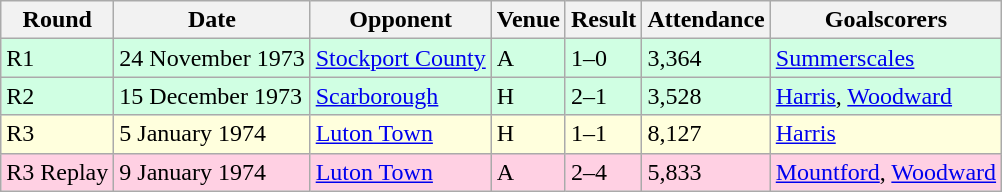<table class="wikitable">
<tr>
<th>Round</th>
<th>Date</th>
<th>Opponent</th>
<th>Venue</th>
<th>Result</th>
<th>Attendance</th>
<th>Goalscorers</th>
</tr>
<tr style="background-color: #d0ffe3;">
<td>R1</td>
<td>24 November 1973</td>
<td><a href='#'>Stockport County</a></td>
<td>A</td>
<td>1–0</td>
<td>3,364</td>
<td><a href='#'>Summerscales</a></td>
</tr>
<tr style="background-color: #d0ffe3;">
<td>R2</td>
<td>15 December 1973</td>
<td><a href='#'>Scarborough</a></td>
<td>H</td>
<td>2–1</td>
<td>3,528</td>
<td><a href='#'>Harris</a>, <a href='#'>Woodward</a></td>
</tr>
<tr style="background-color: #ffffdd;">
<td>R3</td>
<td>5 January 1974</td>
<td><a href='#'>Luton Town</a></td>
<td>H</td>
<td>1–1</td>
<td>8,127</td>
<td><a href='#'>Harris</a></td>
</tr>
<tr style="background-color: #ffd0e3;">
<td>R3 Replay</td>
<td>9 January 1974</td>
<td><a href='#'>Luton Town</a></td>
<td>A</td>
<td>2–4</td>
<td>5,833</td>
<td><a href='#'>Mountford</a>, <a href='#'>Woodward</a></td>
</tr>
</table>
